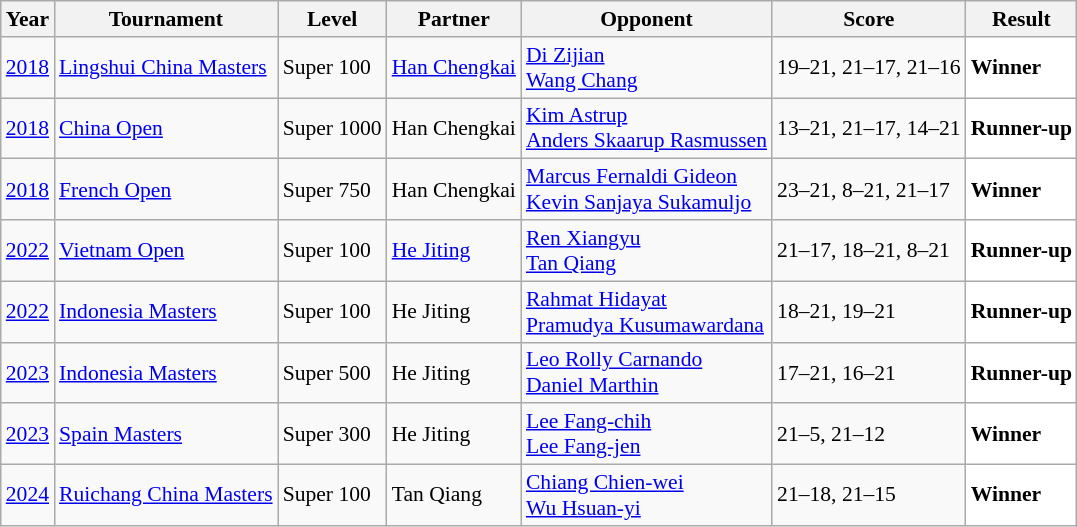<table class="sortable wikitable" style="font-size: 90%;">
<tr>
<th>Year</th>
<th>Tournament</th>
<th>Level</th>
<th>Partner</th>
<th>Opponent</th>
<th>Score</th>
<th>Result</th>
</tr>
<tr>
<td align="center"><a href='#'>2018</a></td>
<td align="left"><a href='#'>Lingshui China Masters</a></td>
<td align="left">Super 100</td>
<td align="left"> <a href='#'>Han Chengkai</a></td>
<td align="left"> <a href='#'>Di Zijian</a><br> <a href='#'>Wang Chang</a></td>
<td align="left">19–21, 21–17, 21–16</td>
<td style="text-align:left; background:white"> <strong>Winner</strong></td>
</tr>
<tr>
<td align="center"><a href='#'>2018</a></td>
<td align="left"><a href='#'>China Open</a></td>
<td align="left">Super 1000</td>
<td align="left"> Han Chengkai</td>
<td align="left"> <a href='#'>Kim Astrup</a><br> <a href='#'>Anders Skaarup Rasmussen</a></td>
<td align="left">13–21, 21–17, 14–21</td>
<td style="text-align:left; background:white"> <strong>Runner-up</strong></td>
</tr>
<tr>
<td align="center"><a href='#'>2018</a></td>
<td align="left"><a href='#'>French Open</a></td>
<td align="left">Super 750</td>
<td align="left"> Han Chengkai</td>
<td align="left"> <a href='#'>Marcus Fernaldi Gideon</a><br> <a href='#'>Kevin Sanjaya Sukamuljo</a></td>
<td align="left">23–21, 8–21, 21–17</td>
<td style="text-align:left; background:white"> <strong>Winner</strong></td>
</tr>
<tr>
<td align="center"><a href='#'>2022</a></td>
<td align="left"><a href='#'>Vietnam Open</a></td>
<td align="left">Super 100</td>
<td align="left"> <a href='#'>He Jiting</a></td>
<td align="left"> <a href='#'>Ren Xiangyu</a><br> <a href='#'>Tan Qiang</a></td>
<td align="left">21–17, 18–21, 8–21</td>
<td style="text-align:left; background:white"> <strong>Runner-up</strong></td>
</tr>
<tr>
<td align="center"><a href='#'>2022</a></td>
<td align="left"><a href='#'>Indonesia Masters</a></td>
<td align="left">Super 100</td>
<td align="left"> He Jiting</td>
<td align="left"> <a href='#'>Rahmat Hidayat</a><br> <a href='#'>Pramudya Kusumawardana</a></td>
<td align="left">18–21, 19–21</td>
<td style="text-align:left; background:white"> <strong>Runner-up</strong></td>
</tr>
<tr>
<td align="center"><a href='#'>2023</a></td>
<td align="left"><a href='#'>Indonesia Masters</a></td>
<td align="left">Super 500</td>
<td align="left"> He Jiting</td>
<td align="left"> <a href='#'>Leo Rolly Carnando</a><br> <a href='#'>Daniel Marthin</a></td>
<td align="left">17–21, 16–21</td>
<td style="text-align:left; background:white"> <strong>Runner-up</strong></td>
</tr>
<tr>
<td align="center"><a href='#'>2023</a></td>
<td align="left"><a href='#'>Spain Masters</a></td>
<td align="left">Super 300</td>
<td align="left"> He Jiting</td>
<td align="left"> <a href='#'>Lee Fang-chih</a><br> <a href='#'>Lee Fang-jen</a></td>
<td align="left">21–5, 21–12</td>
<td style="text-align:left; background:white"> <strong>Winner</strong></td>
</tr>
<tr>
<td align="center"><a href='#'>2024</a></td>
<td align="left"><a href='#'>Ruichang China Masters</a></td>
<td align="left">Super 100</td>
<td align="left"> Tan Qiang</td>
<td align="left"> <a href='#'>Chiang Chien-wei</a><br> <a href='#'>Wu Hsuan-yi</a></td>
<td align="left">21–18, 21–15</td>
<td style="text-align:left; background:white"> <strong>Winner</strong></td>
</tr>
</table>
